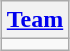<table class=wikitable style="text-align:center; margin:auto">
<tr>
<th><a href='#'>Team</a></th>
</tr>
<tr>
<td style="text-align: center;"></td>
</tr>
</table>
